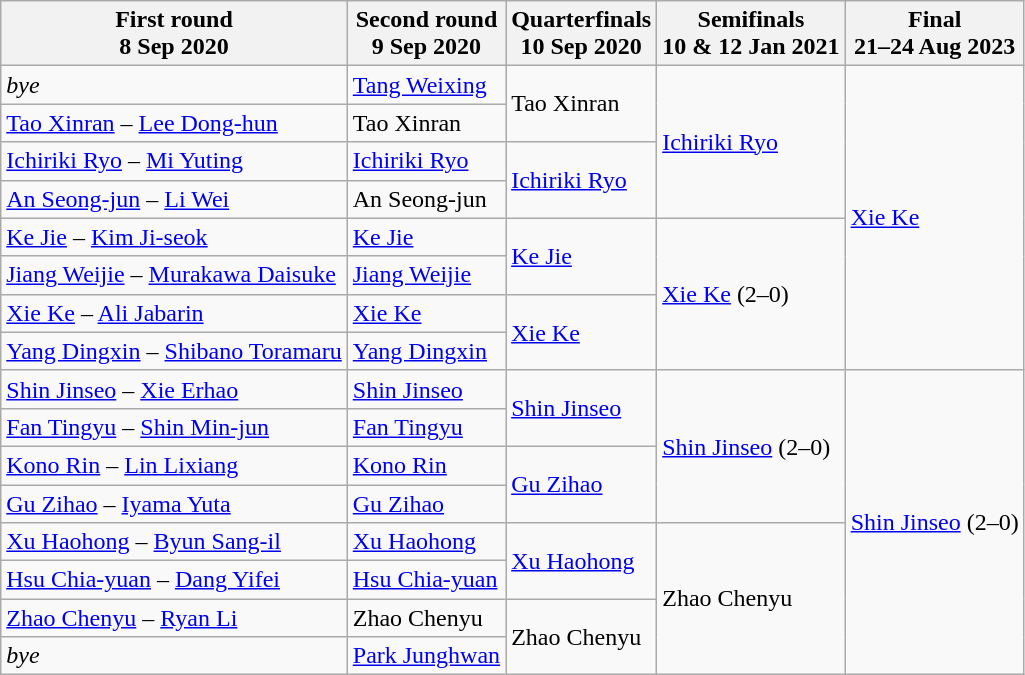<table class="wikitable col1center" style="white-space: nowrap;">
<tr>
<th>First round<br>8 Sep 2020</th>
<th>Second round<br>9 Sep 2020</th>
<th>Quarterfinals<br>10 Sep 2020</th>
<th>Semifinals<br>10 & 12 Jan 2021</th>
<th>Final<br>21–24 Aug 2023</th>
</tr>
<tr>
<td><em>bye</em></td>
<td> <a href='#'>Tang Weixing</a></td>
<td rowspan=2>Tao Xinran</td>
<td rowspan=4><a href='#'>Ichiriki Ryo</a></td>
<td rowspan=8><a href='#'>Xie Ke</a></td>
</tr>
<tr>
<td> <a href='#'>Tao Xinran</a> – <a href='#'>Lee Dong-hun</a> </td>
<td> Tao Xinran</td>
</tr>
<tr>
<td> <a href='#'>Ichiriki Ryo</a> – <a href='#'>Mi Yuting</a> </td>
<td> <a href='#'>Ichiriki Ryo</a></td>
<td rowspan=2><a href='#'>Ichiriki Ryo</a></td>
</tr>
<tr>
<td> <a href='#'>An Seong-jun</a> – <a href='#'>Li Wei</a> </td>
<td> An Seong-jun</td>
</tr>
<tr>
<td> <a href='#'>Ke Jie</a> – <a href='#'>Kim Ji-seok</a> </td>
<td> <a href='#'>Ke Jie</a></td>
<td rowspan=2><a href='#'>Ke Jie</a></td>
<td rowspan=4><a href='#'>Xie Ke</a> (2–0)</td>
</tr>
<tr>
<td> <a href='#'>Jiang Weijie</a> – <a href='#'>Murakawa Daisuke</a> </td>
<td> <a href='#'>Jiang Weijie</a></td>
</tr>
<tr>
<td> <a href='#'>Xie Ke</a> – <a href='#'>Ali Jabarin</a> </td>
<td> <a href='#'>Xie Ke</a></td>
<td rowspan=2><a href='#'>Xie Ke</a></td>
</tr>
<tr>
<td> <a href='#'>Yang Dingxin</a> – <a href='#'>Shibano Toramaru</a> </td>
<td> <a href='#'>Yang Dingxin</a></td>
</tr>
<tr>
<td> <a href='#'>Shin Jinseo</a> – <a href='#'>Xie Erhao</a> </td>
<td> <a href='#'>Shin Jinseo</a></td>
<td rowspan=2><a href='#'>Shin Jinseo</a></td>
<td rowspan=4><a href='#'>Shin Jinseo</a> (2–0)</td>
<td rowspan=8><a href='#'>Shin Jinseo</a> (2–0)</td>
</tr>
<tr>
<td> <a href='#'>Fan Tingyu</a> – <a href='#'>Shin Min-jun</a> </td>
<td> <a href='#'>Fan Tingyu</a></td>
</tr>
<tr>
<td> <a href='#'>Kono Rin</a> – <a href='#'>Lin Lixiang</a> </td>
<td> <a href='#'>Kono Rin</a></td>
<td rowspan=2><a href='#'>Gu Zihao</a></td>
</tr>
<tr>
<td> <a href='#'>Gu Zihao</a> – <a href='#'>Iyama Yuta</a> </td>
<td> <a href='#'>Gu Zihao</a></td>
</tr>
<tr>
<td> <a href='#'>Xu Haohong</a> – <a href='#'>Byun Sang-il</a> </td>
<td> <a href='#'>Xu Haohong</a></td>
<td rowspan=2><a href='#'>Xu Haohong</a></td>
<td rowspan=4>Zhao Chenyu</td>
</tr>
<tr>
<td> <a href='#'>Hsu Chia-yuan</a> – <a href='#'>Dang Yifei</a> </td>
<td> <a href='#'>Hsu Chia-yuan</a></td>
</tr>
<tr>
<td> <a href='#'>Zhao Chenyu</a> – <a href='#'>Ryan Li</a> </td>
<td> Zhao Chenyu</td>
<td rowspan=2>Zhao Chenyu</td>
</tr>
<tr>
<td><em>bye</em></td>
<td> <a href='#'>Park Junghwan</a></td>
</tr>
</table>
